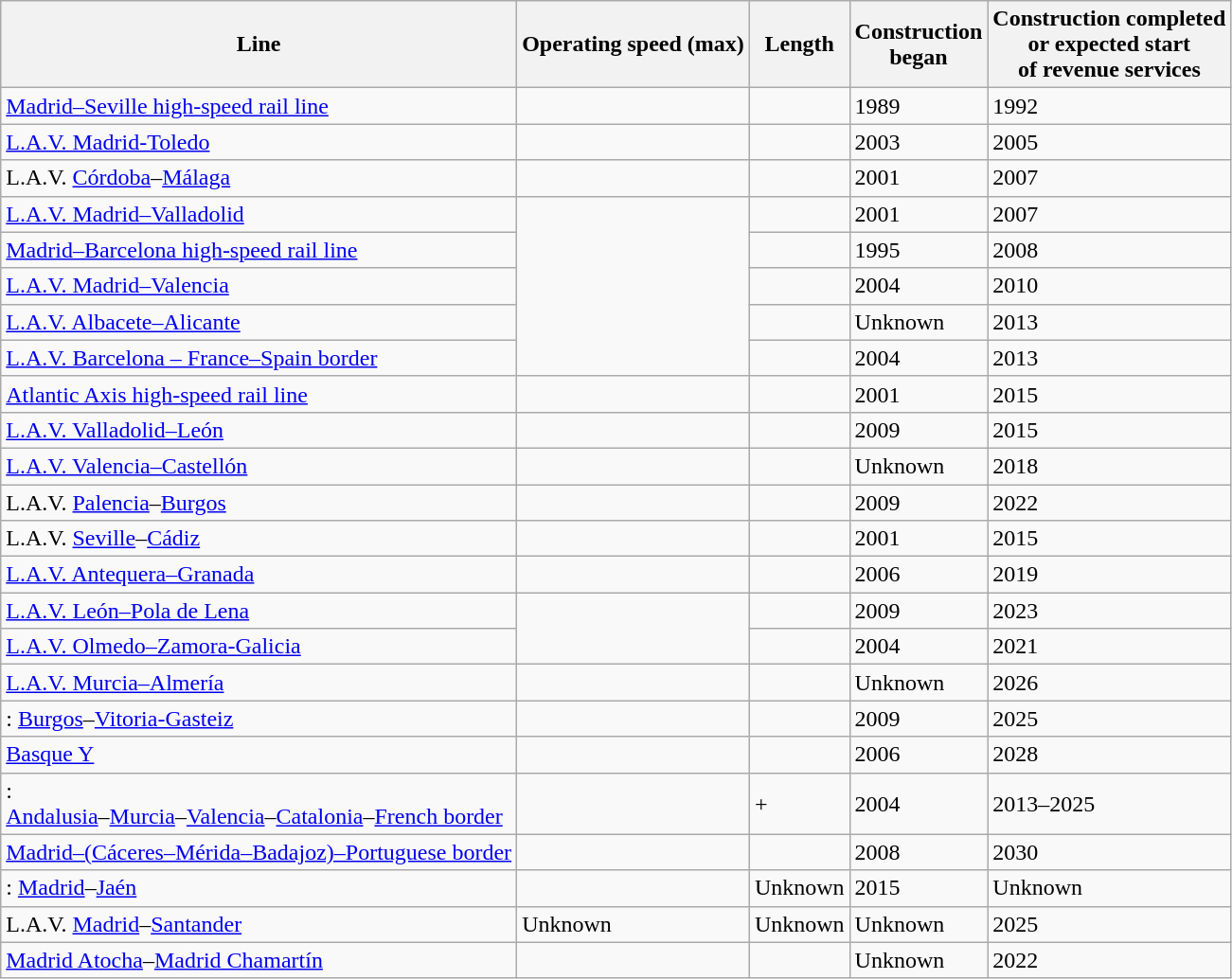<table class="wikitable sortable">
<tr>
<th>Line</th>
<th>Operating speed (max)</th>
<th>Length</th>
<th>Construction<br>began</th>
<th>Construction completed<br> or expected start<br>of revenue services</th>
</tr>
<tr>
<td><a href='#'>Madrid–Seville high-speed rail line</a></td>
<td></td>
<td></td>
<td>1989</td>
<td>1992</td>
</tr>
<tr>
<td><a href='#'>L.A.V. Madrid-Toledo</a></td>
<td></td>
<td></td>
<td>2003</td>
<td>2005</td>
</tr>
<tr>
<td>L.A.V. <a href='#'>Córdoba</a>–<a href='#'>Málaga</a></td>
<td></td>
<td></td>
<td>2001</td>
<td>2007</td>
</tr>
<tr>
<td><a href='#'>L.A.V. Madrid–Valladolid</a></td>
<td rowspan="5"></td>
<td></td>
<td>2001</td>
<td>2007</td>
</tr>
<tr>
<td><a href='#'>Madrid–Barcelona high-speed rail line</a></td>
<td></td>
<td>1995</td>
<td>2008</td>
</tr>
<tr>
<td><a href='#'>L.A.V. Madrid–Valencia</a></td>
<td></td>
<td>2004</td>
<td>2010</td>
</tr>
<tr>
<td><a href='#'>L.A.V. Albacete–Alicante</a></td>
<td></td>
<td>Unknown</td>
<td>2013</td>
</tr>
<tr>
<td><a href='#'>L.A.V. Barcelona – France–Spain border</a></td>
<td></td>
<td>2004</td>
<td>2013</td>
</tr>
<tr>
<td><a href='#'>Atlantic Axis high-speed rail line</a></td>
<td></td>
<td></td>
<td>2001</td>
<td>2015</td>
</tr>
<tr>
<td><a href='#'>L.A.V. Valladolid–León</a></td>
<td></td>
<td></td>
<td>2009</td>
<td>2015</td>
</tr>
<tr>
<td><a href='#'>L.A.V. Valencia–Castellón</a></td>
<td></td>
<td></td>
<td>Unknown</td>
<td>2018</td>
</tr>
<tr>
<td>L.A.V. <a href='#'>Palencia</a>–<a href='#'>Burgos</a></td>
<td></td>
<td></td>
<td>2009</td>
<td>2022</td>
</tr>
<tr>
<td>L.A.V. <a href='#'>Seville</a>–<a href='#'>Cádiz</a></td>
<td></td>
<td></td>
<td>2001</td>
<td>2015</td>
</tr>
<tr>
<td><a href='#'>L.A.V. Antequera–Granada</a></td>
<td></td>
<td></td>
<td>2006</td>
<td>2019</td>
</tr>
<tr>
<td><a href='#'>L.A.V. León–Pola de Lena</a></td>
<td rowspan="2"></td>
<td></td>
<td>2009</td>
<td data-sort-value=2020-07-01>2023</td>
</tr>
<tr>
<td><a href='#'>L.A.V. Olmedo–Zamora-Galicia</a></td>
<td></td>
<td>2004</td>
<td>2021</td>
</tr>
<tr>
<td><a href='#'>L.A.V. Murcia–Almería</a></td>
<td></td>
<td></td>
<td>Unknown</td>
<td>2026</td>
</tr>
<tr>
<td>: <a href='#'>Burgos</a>–<a href='#'>Vitoria-Gasteiz</a></td>
<td></td>
<td></td>
<td>2009</td>
<td>2025</td>
</tr>
<tr>
<td><a href='#'>Basque Y</a></td>
<td></td>
<td></td>
<td>2006</td>
<td>2028</td>
</tr>
<tr>
<td>:<br><a href='#'>Andalusia</a>–<a href='#'>Murcia</a>–<a href='#'>Valencia</a>–<a href='#'>Catalonia</a>–<a href='#'>French border</a></td>
<td></td>
<td>+</td>
<td>2004</td>
<td>2013–2025</td>
</tr>
<tr>
<td><a href='#'>Madrid–(Cáceres–Mérida–Badajoz)–Portuguese border</a></td>
<td></td>
<td></td>
<td>2008</td>
<td data-sort-value=2020-07-01>2030</td>
</tr>
<tr>
<td>: <a href='#'>Madrid</a>–<a href='#'>Jaén</a></td>
<td></td>
<td>Unknown</td>
<td>2015</td>
<td data-sort-value=2040-01-01>Unknown</td>
</tr>
<tr>
<td>L.A.V. <a href='#'>Madrid</a>–<a href='#'>Santander</a></td>
<td>Unknown</td>
<td>Unknown</td>
<td>Unknown</td>
<td>2025</td>
</tr>
<tr>
<td><a href='#'>Madrid Atocha</a>–<a href='#'>Madrid Chamartín</a></td>
<td></td>
<td></td>
<td>Unknown</td>
<td>2022</td>
</tr>
</table>
